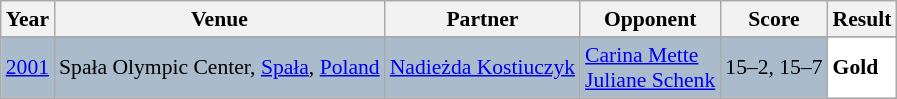<table class="sortable wikitable" style="font-size: 90%;">
<tr>
<th>Year</th>
<th>Venue</th>
<th>Partner</th>
<th>Opponent</th>
<th>Score</th>
<th>Result</th>
</tr>
<tr>
</tr>
<tr style="background:#AABBCC">
<td align="center"><a href='#'>2001</a></td>
<td align="left">Spała Olympic Center, <a href='#'>Spała</a>, <a href='#'>Poland</a></td>
<td align="left"> <a href='#'>Nadieżda Kostiuczyk</a></td>
<td align="left"> <a href='#'>Carina Mette</a><br> <a href='#'>Juliane Schenk</a></td>
<td align="left">15–2, 15–7</td>
<td style="text-align:left; background:white"> <strong>Gold</strong></td>
</tr>
</table>
